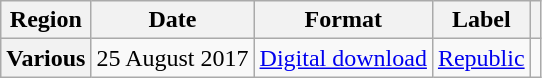<table class="wikitable">
<tr>
<th scope="row">Region</th>
<th scope="row">Date</th>
<th scope="row">Format</th>
<th scope="row">Label</th>
<th scope="col"></th>
</tr>
<tr>
<th scope="row">Various</th>
<td>25 August 2017</td>
<td><a href='#'>Digital download</a></td>
<td><a href='#'>Republic</a></td>
<td></td>
</tr>
</table>
